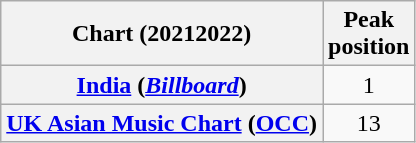<table class="wikitable sortable plainrowheaders" style="text-align:center">
<tr>
<th scope="col">Chart (20212022)</th>
<th scope="col">Peak<br>position</th>
</tr>
<tr>
<th scope="row"><a href='#'>India</a> (<a href='#'><em>Billboard</em></a>)</th>
<td>1</td>
</tr>
<tr>
<th scope="row"><a href='#'>UK Asian Music Chart</a> (<a href='#'>OCC</a>)</th>
<td>13</td>
</tr>
</table>
